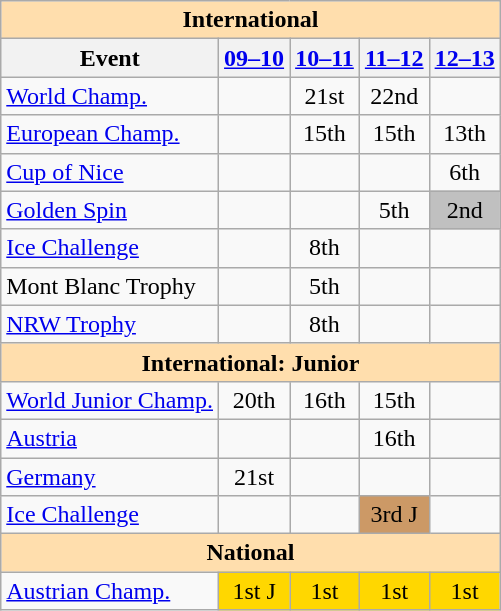<table class="wikitable" style="text-align:center">
<tr>
<th style="background-color: #ffdead; " colspan=5 align=center>International</th>
</tr>
<tr>
<th>Event</th>
<th><a href='#'>09–10</a></th>
<th><a href='#'>10–11</a></th>
<th><a href='#'>11–12</a></th>
<th><a href='#'>12–13</a></th>
</tr>
<tr>
<td align=left><a href='#'>World Champ.</a></td>
<td></td>
<td>21st</td>
<td>22nd</td>
<td></td>
</tr>
<tr>
<td align=left><a href='#'>European Champ.</a></td>
<td></td>
<td>15th</td>
<td>15th</td>
<td>13th</td>
</tr>
<tr>
<td align=left><a href='#'>Cup of Nice</a></td>
<td></td>
<td></td>
<td></td>
<td>6th</td>
</tr>
<tr>
<td align=left><a href='#'>Golden Spin</a></td>
<td></td>
<td></td>
<td>5th</td>
<td bgcolor=silver>2nd</td>
</tr>
<tr>
<td align=left><a href='#'>Ice Challenge</a></td>
<td></td>
<td>8th</td>
<td></td>
<td></td>
</tr>
<tr>
<td align=left>Mont Blanc Trophy</td>
<td></td>
<td>5th</td>
<td></td>
<td></td>
</tr>
<tr>
<td align=left><a href='#'>NRW Trophy</a></td>
<td></td>
<td>8th</td>
<td></td>
<td></td>
</tr>
<tr>
<th style="background-color: #ffdead; " colspan=5 align=center>International: Junior</th>
</tr>
<tr>
<td align=left><a href='#'>World Junior Champ.</a></td>
<td>20th</td>
<td>16th</td>
<td>15th</td>
<td></td>
</tr>
<tr>
<td align=left> <a href='#'>Austria</a></td>
<td></td>
<td></td>
<td>16th</td>
<td></td>
</tr>
<tr>
<td align=left> <a href='#'>Germany</a></td>
<td>21st</td>
<td></td>
<td></td>
<td></td>
</tr>
<tr>
<td align=left><a href='#'>Ice Challenge</a></td>
<td></td>
<td></td>
<td bgcolor=cc9966>3rd J</td>
<td></td>
</tr>
<tr>
<th style="background-color: #ffdead; " colspan=5 align=center>National</th>
</tr>
<tr>
<td align=left><a href='#'>Austrian Champ.</a></td>
<td bgcolor=gold>1st J</td>
<td bgcolor=gold>1st</td>
<td bgcolor=gold>1st</td>
<td bgcolor=gold>1st</td>
</tr>
</table>
